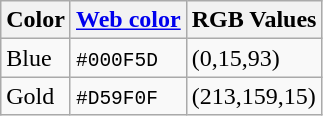<table class="wikitable">
<tr>
<th>Color</th>
<th><a href='#'>Web color</a></th>
<th>RGB Values</th>
</tr>
<tr>
<td> Blue</td>
<td><code>#000F5D</code></td>
<td>(0,15,93)</td>
</tr>
<tr>
<td> Gold</td>
<td><code>#D59F0F</code></td>
<td>(213,159,15)</td>
</tr>
</table>
